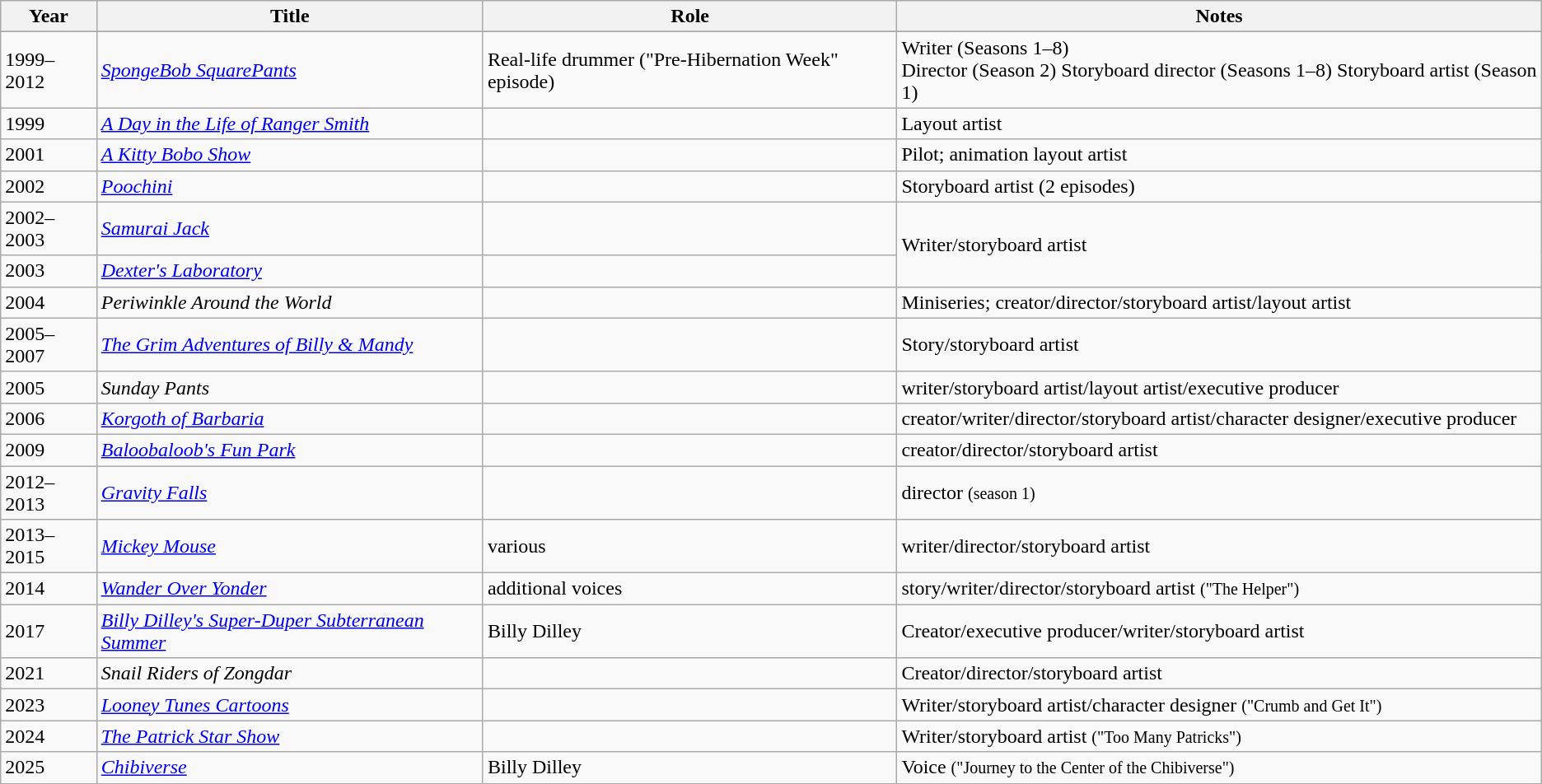<table class="wikitable sortable">
<tr>
<th>Year</th>
<th>Title</th>
<th>Role</th>
<th>Notes</th>
</tr>
<tr>
</tr>
<tr>
<td>1999–2012</td>
<td><em><a href='#'>SpongeBob SquarePants</a></em></td>
<td>Real-life drummer ("Pre-Hibernation Week" episode)</td>
<td>Writer (Seasons 1–8)<br>Director (Season 2) 
Storyboard director (Seasons 1–8) 
Storyboard artist (Season 1)</td>
</tr>
<tr>
<td>1999</td>
<td><em><a href='#'>A Day in the Life of Ranger Smith</a></em></td>
<td></td>
<td>Layout artist</td>
</tr>
<tr>
<td>2001</td>
<td><em><a href='#'>A Kitty Bobo Show</a></em></td>
<td></td>
<td>Pilot; animation layout artist</td>
</tr>
<tr>
<td>2002</td>
<td><em><a href='#'>Poochini</a></em></td>
<td></td>
<td>Storyboard artist (2 episodes)</td>
</tr>
<tr>
<td>2002–2003</td>
<td><em><a href='#'>Samurai Jack</a></em></td>
<td></td>
<td rowspan="2">Writer/storyboard artist</td>
</tr>
<tr>
<td>2003</td>
<td><em><a href='#'>Dexter's Laboratory</a></em></td>
<td></td>
</tr>
<tr>
<td>2004</td>
<td><em>Periwinkle Around the World</em></td>
<td></td>
<td>Miniseries; creator/director/storyboard artist/layout artist</td>
</tr>
<tr>
<td>2005–2007</td>
<td><em><a href='#'>The Grim Adventures of Billy & Mandy</a></em></td>
<td></td>
<td>Story/storyboard artist</td>
</tr>
<tr>
<td>2005</td>
<td><em>Sunday Pants</em></td>
<td></td>
<td>writer/storyboard artist/layout artist/executive producer</td>
</tr>
<tr>
<td>2006</td>
<td><em><a href='#'>Korgoth of Barbaria</a></em></td>
<td></td>
<td>creator/writer/director/storyboard artist/character designer/executive producer</td>
</tr>
<tr>
<td>2009</td>
<td><em><a href='#'>Baloobaloob's Fun Park</a></em></td>
<td></td>
<td>creator/director/storyboard artist</td>
</tr>
<tr>
<td>2012–2013</td>
<td><em><a href='#'>Gravity Falls</a></em></td>
<td></td>
<td>director <small>(season 1)</small></td>
</tr>
<tr>
<td>2013–2015</td>
<td><em><a href='#'>Mickey Mouse</a></em></td>
<td>various</td>
<td>writer/director/storyboard artist</td>
</tr>
<tr>
<td>2014</td>
<td><em><a href='#'>Wander Over Yonder</a></em></td>
<td>additional voices</td>
<td>story/writer/director/storyboard artist <small>("The Helper")</small></td>
</tr>
<tr>
<td>2017</td>
<td><em><a href='#'>Billy Dilley's Super-Duper Subterranean Summer</a></em></td>
<td>Billy Dilley</td>
<td>Creator/executive producer/writer/storyboard artist</td>
</tr>
<tr>
<td>2021</td>
<td><em>Snail Riders of Zongdar</em></td>
<td></td>
<td>Creator/director/storyboard artist</td>
</tr>
<tr>
<td>2023</td>
<td><em><a href='#'>Looney Tunes Cartoons</a></em></td>
<td></td>
<td>Writer/storyboard artist/character designer <small>("Crumb and Get It")</small></td>
</tr>
<tr>
<td>2024</td>
<td><em><a href='#'>The Patrick Star Show</a></em></td>
<td></td>
<td>Writer/storyboard artist <small>("Too Many Patricks")</small></td>
</tr>
<tr>
<td>2025</td>
<td><em><a href='#'>Chibiverse</a></em></td>
<td>Billy Dilley</td>
<td>Voice <small>("Journey to the Center of the Chibiverse")</small></td>
</tr>
</table>
